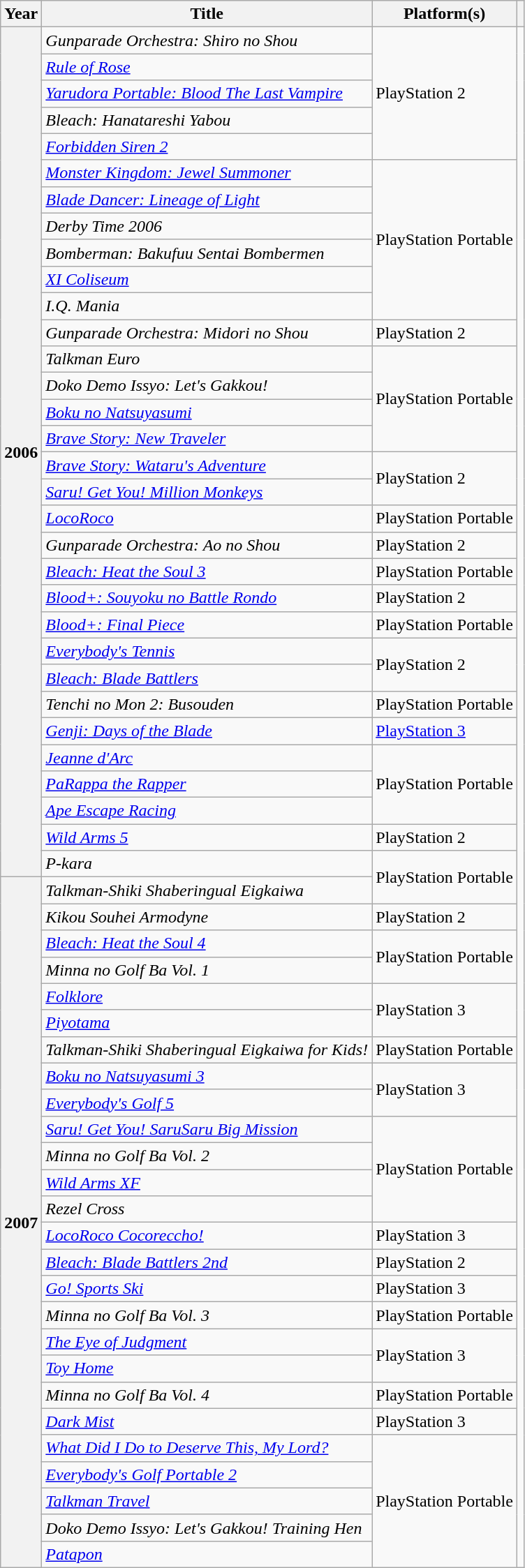<table class="wikitable sortable plainrowheaders">
<tr>
<th scope="col">Year</th>
<th scope="col">Title</th>
<th scope="col">Platform(s)</th>
<th scope="col"></th>
</tr>
<tr>
<th rowspan="32" scope="row">2006</th>
<td><em>Gunparade Orchestra: Shiro no Shou</em></td>
<td rowspan="5">PlayStation 2</td>
<td rowspan="58"></td>
</tr>
<tr>
<td><em><a href='#'>Rule of Rose</a></em></td>
</tr>
<tr>
<td><em><a href='#'>Yarudora Portable: Blood The Last Vampire</a></em></td>
</tr>
<tr>
<td><em>Bleach: Hanatareshi Yabou</em></td>
</tr>
<tr>
<td><em><a href='#'>Forbidden Siren 2</a></em></td>
</tr>
<tr>
<td><em><a href='#'>Monster Kingdom: Jewel Summoner</a></em></td>
<td rowspan="6">PlayStation Portable</td>
</tr>
<tr>
<td><em><a href='#'>Blade Dancer: Lineage of Light</a></em></td>
</tr>
<tr>
<td><em>Derby Time 2006</em></td>
</tr>
<tr>
<td><em>Bomberman: Bakufuu Sentai Bombermen</em></td>
</tr>
<tr>
<td><em><a href='#'>XI Coliseum</a></em></td>
</tr>
<tr>
<td><em>I.Q. Mania</em></td>
</tr>
<tr>
<td><em>Gunparade Orchestra: Midori no Shou</em></td>
<td>PlayStation 2</td>
</tr>
<tr>
<td><em>Talkman Euro</em></td>
<td rowspan="4">PlayStation Portable</td>
</tr>
<tr>
<td><em>Doko Demo Issyo: Let's Gakkou!</em></td>
</tr>
<tr>
<td><em><a href='#'>Boku no Natsuyasumi</a></em></td>
</tr>
<tr>
<td><em><a href='#'>Brave Story: New Traveler</a></em></td>
</tr>
<tr>
<td><em><a href='#'>Brave Story: Wataru's Adventure</a></em></td>
<td rowspan="2">PlayStation 2</td>
</tr>
<tr>
<td><em><a href='#'>Saru! Get You! Million Monkeys</a></em></td>
</tr>
<tr>
<td><em><a href='#'>LocoRoco</a></em></td>
<td>PlayStation Portable</td>
</tr>
<tr>
<td><em>Gunparade Orchestra: Ao no Shou</em></td>
<td>PlayStation 2</td>
</tr>
<tr>
<td><em><a href='#'>Bleach: Heat the Soul 3</a></em></td>
<td>PlayStation Portable</td>
</tr>
<tr>
<td><em><a href='#'>Blood+: Souyoku no Battle Rondo</a></em></td>
<td>PlayStation 2</td>
</tr>
<tr>
<td><em><a href='#'>Blood+: Final Piece</a></em></td>
<td>PlayStation Portable</td>
</tr>
<tr>
<td><em><a href='#'>Everybody's Tennis</a></em></td>
<td rowspan="2">PlayStation 2</td>
</tr>
<tr>
<td><em><a href='#'>Bleach: Blade Battlers</a></em></td>
</tr>
<tr>
<td><em>Tenchi no Mon 2: Busouden</em></td>
<td>PlayStation Portable</td>
</tr>
<tr>
<td><em><a href='#'>Genji: Days of the Blade</a></em></td>
<td><a href='#'>PlayStation 3</a></td>
</tr>
<tr>
<td><em><a href='#'>Jeanne d'Arc</a></em></td>
<td rowspan="3">PlayStation Portable</td>
</tr>
<tr>
<td><em><a href='#'>PaRappa the Rapper</a></em></td>
</tr>
<tr>
<td><em><a href='#'>Ape Escape Racing</a></em></td>
</tr>
<tr>
<td><em><a href='#'>Wild Arms 5</a></em></td>
<td>PlayStation 2</td>
</tr>
<tr>
<td><em>P-kara</em></td>
<td rowspan="2">PlayStation Portable</td>
</tr>
<tr>
<th scope="row" rowspan="26">2007</th>
<td><em>Talkman-Shiki Shaberingual Eigkaiwa</em></td>
</tr>
<tr>
<td><em>Kikou Souhei Armodyne</em></td>
<td>PlayStation 2</td>
</tr>
<tr>
<td><em><a href='#'>Bleach: Heat the Soul 4</a></em></td>
<td rowspan="2">PlayStation Portable</td>
</tr>
<tr>
<td><em>Minna no Golf Ba Vol. 1</em></td>
</tr>
<tr>
<td><em><a href='#'>Folklore</a></em></td>
<td rowspan="2">PlayStation 3</td>
</tr>
<tr>
<td><em><a href='#'>Piyotama</a></em></td>
</tr>
<tr>
<td><em>Talkman-Shiki Shaberingual Eigkaiwa for Kids!</em></td>
<td>PlayStation Portable</td>
</tr>
<tr>
<td><em><a href='#'>Boku no Natsuyasumi 3</a></em></td>
<td rowspan="2">PlayStation 3</td>
</tr>
<tr>
<td><em><a href='#'>Everybody's Golf 5</a></em></td>
</tr>
<tr>
<td><em><a href='#'>Saru! Get You! SaruSaru Big Mission</a></em></td>
<td rowspan="4">PlayStation Portable</td>
</tr>
<tr>
<td><em>Minna no Golf Ba Vol. 2</em></td>
</tr>
<tr>
<td><em><a href='#'>Wild Arms XF</a></em></td>
</tr>
<tr>
<td><em>Rezel Cross</em></td>
</tr>
<tr>
<td><em><a href='#'>LocoRoco Cocoreccho!</a></em></td>
<td>PlayStation 3</td>
</tr>
<tr>
<td><em><a href='#'>Bleach: Blade Battlers 2nd</a></em></td>
<td>PlayStation 2</td>
</tr>
<tr>
<td><em><a href='#'>Go! Sports Ski</a></em></td>
<td>PlayStation 3</td>
</tr>
<tr>
<td><em>Minna no Golf Ba Vol. 3</em></td>
<td>PlayStation Portable</td>
</tr>
<tr>
<td><em><a href='#'>The Eye of Judgment</a></em></td>
<td rowspan="2">PlayStation 3</td>
</tr>
<tr>
<td><em><a href='#'>Toy Home</a></em></td>
</tr>
<tr>
<td><em>Minna no Golf Ba Vol. 4</em></td>
<td>PlayStation Portable</td>
</tr>
<tr>
<td><em><a href='#'>Dark Mist</a></em></td>
<td>PlayStation 3</td>
</tr>
<tr>
<td><em><a href='#'>What Did I Do to Deserve This, My Lord?</a></em></td>
<td rowspan="5">PlayStation Portable</td>
</tr>
<tr>
<td><em><a href='#'>Everybody's Golf Portable 2</a></em></td>
</tr>
<tr>
<td><em><a href='#'>Talkman Travel</a></em></td>
</tr>
<tr>
<td><em>Doko Demo Issyo: Let's Gakkou! Training Hen</em></td>
</tr>
<tr>
<td><em><a href='#'>Patapon</a></em></td>
</tr>
</table>
